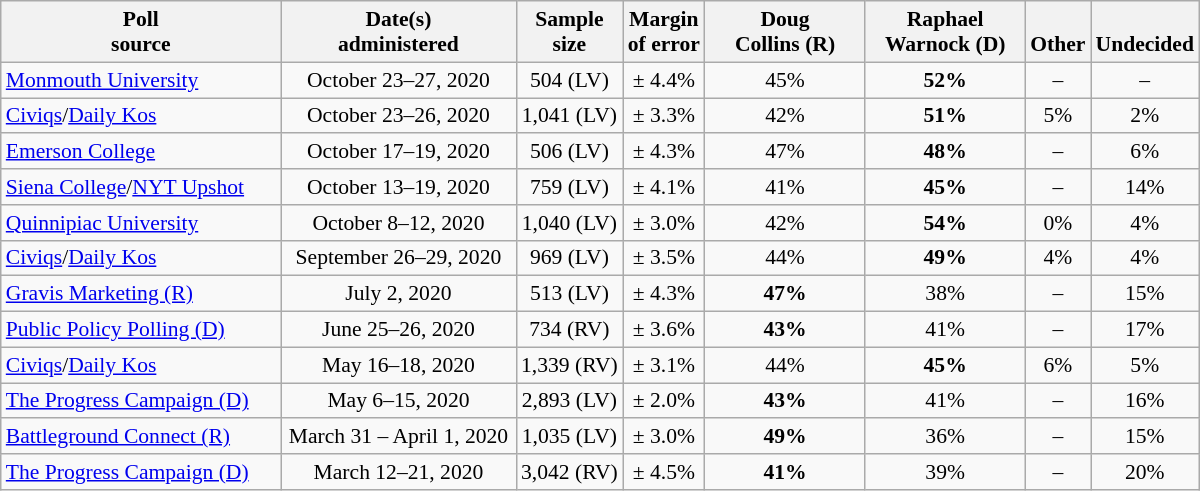<table class="wikitable" style="font-size:90%;text-align:center;">
<tr valign= bottom>
<th style="width:180px;">Poll<br>source</th>
<th style="width:150px;">Date(s)<br>administered</th>
<th class=small>Sample<br>size</th>
<th>Margin<br>of error</th>
<th style="width:100px;">Doug<br>Collins (R)</th>
<th style="width:100px;">Raphael<br>Warnock (D)</th>
<th>Other</th>
<th>Undecided</th>
</tr>
<tr>
<td style="text-align:left;"><a href='#'>Monmouth University</a></td>
<td>October 23–27, 2020</td>
<td>504 (LV)</td>
<td>± 4.4%</td>
<td>45%</td>
<td><strong>52%</strong></td>
<td>–</td>
<td>–</td>
</tr>
<tr>
<td style="text-align:left;"><a href='#'>Civiqs</a>/<a href='#'>Daily Kos</a></td>
<td>October 23–26, 2020</td>
<td>1,041 (LV)</td>
<td>± 3.3%</td>
<td>42%</td>
<td><strong>51%</strong></td>
<td>5%</td>
<td>2%</td>
</tr>
<tr>
<td style="text-align:left;"><a href='#'>Emerson College</a></td>
<td>October 17–19, 2020</td>
<td>506 (LV)</td>
<td>± 4.3%</td>
<td>47%</td>
<td><strong>48%</strong></td>
<td>–</td>
<td>6%</td>
</tr>
<tr>
<td style="text-align:left;"><a href='#'>Siena College</a>/<a href='#'>NYT Upshot</a></td>
<td>October 13–19, 2020</td>
<td>759 (LV)</td>
<td>± 4.1%</td>
<td>41%</td>
<td><strong>45%</strong></td>
<td>–</td>
<td>14%</td>
</tr>
<tr>
<td style="text-align:left;"><a href='#'>Quinnipiac University</a></td>
<td>October 8–12, 2020</td>
<td>1,040 (LV)</td>
<td>± 3.0%</td>
<td>42%</td>
<td><strong>54%</strong></td>
<td>0%</td>
<td>4%</td>
</tr>
<tr>
<td style="text-align:left;"><a href='#'>Civiqs</a>/<a href='#'>Daily Kos</a></td>
<td>September 26–29, 2020</td>
<td>969 (LV)</td>
<td>± 3.5%</td>
<td>44%</td>
<td><strong>49%</strong></td>
<td>4%</td>
<td>4%</td>
</tr>
<tr>
<td style="text-align:left;"><a href='#'>Gravis Marketing (R)</a></td>
<td>July 2, 2020</td>
<td>513 (LV)</td>
<td>± 4.3%</td>
<td><strong>47%</strong></td>
<td>38%</td>
<td>–</td>
<td>15%</td>
</tr>
<tr>
<td style="text-align:left;"><a href='#'>Public Policy Polling (D)</a></td>
<td>June 25–26, 2020</td>
<td>734 (RV)</td>
<td>± 3.6%</td>
<td><strong>43%</strong></td>
<td>41%</td>
<td>–</td>
<td>17%</td>
</tr>
<tr>
<td style="text-align:left;"><a href='#'>Civiqs</a>/<a href='#'>Daily Kos</a></td>
<td>May 16–18, 2020</td>
<td>1,339 (RV)</td>
<td>± 3.1%</td>
<td>44%</td>
<td><strong>45%</strong></td>
<td>6%</td>
<td>5%</td>
</tr>
<tr>
<td style="text-align:left;"><a href='#'>The Progress Campaign (D)</a></td>
<td>May 6–15, 2020</td>
<td>2,893 (LV)</td>
<td>± 2.0%</td>
<td><strong>43%</strong></td>
<td>41%</td>
<td>–</td>
<td>16%</td>
</tr>
<tr>
<td style="text-align:left;"><a href='#'>Battleground Connect (R)</a></td>
<td>March 31 – April 1, 2020</td>
<td>1,035 (LV)</td>
<td>± 3.0%</td>
<td><strong>49%</strong></td>
<td>36%</td>
<td>–</td>
<td>15%</td>
</tr>
<tr>
<td style="text-align:left;"><a href='#'>The Progress Campaign (D)</a></td>
<td>March 12–21, 2020</td>
<td>3,042 (RV)</td>
<td>± 4.5%</td>
<td><strong>41%</strong></td>
<td>39%</td>
<td>–</td>
<td>20%</td>
</tr>
</table>
